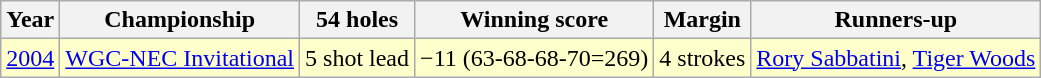<table class="wikitable">
<tr>
<th>Year</th>
<th>Championship</th>
<th>54 holes</th>
<th>Winning score</th>
<th>Margin</th>
<th>Runners-up</th>
</tr>
<tr style="background:#FFFFCC;">
<td><a href='#'>2004</a></td>
<td><a href='#'>WGC-NEC Invitational</a></td>
<td>5 shot lead</td>
<td>−11 (63-68-68-70=269)</td>
<td>4 strokes</td>
<td> <a href='#'>Rory Sabbatini</a>,  <a href='#'>Tiger Woods</a></td>
</tr>
</table>
